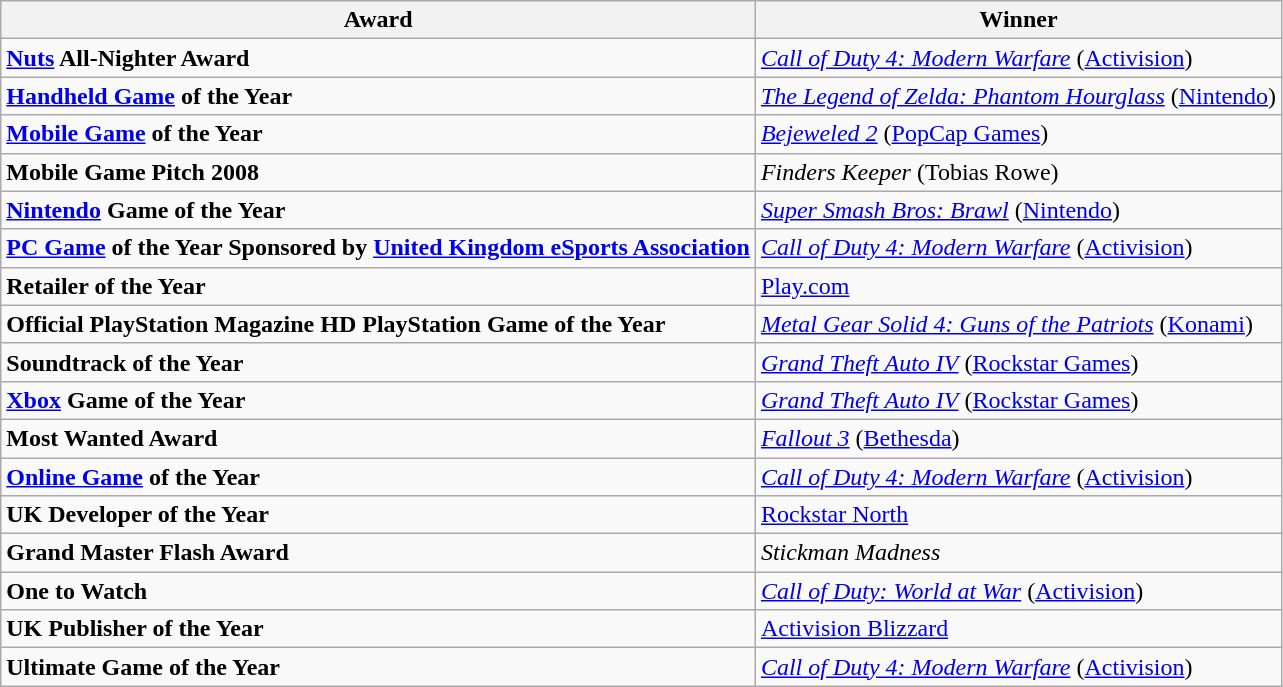<table class="wikitable">
<tr>
<th><strong>Award</strong></th>
<th><strong>Winner</strong></th>
</tr>
<tr>
<td><strong><a href='#'>Nuts</a> All-Nighter Award</strong></td>
<td><em><a href='#'>Call of Duty 4: Modern Warfare</a></em> (<a href='#'>Activision</a>)</td>
</tr>
<tr>
<td><strong><a href='#'>Handheld Game</a> of the Year</strong></td>
<td><em><a href='#'>The Legend of Zelda: Phantom Hourglass</a></em> (<a href='#'>Nintendo</a>)</td>
</tr>
<tr>
<td><strong><a href='#'>Mobile Game</a> of the Year</strong></td>
<td><em><a href='#'>Bejeweled 2</a></em> (<a href='#'>PopCap Games</a>)</td>
</tr>
<tr>
<td><strong>Mobile Game Pitch 2008</strong></td>
<td><em>Finders Keeper</em> (Tobias Rowe)</td>
</tr>
<tr>
<td><strong><a href='#'>Nintendo</a> Game of the Year</strong></td>
<td><em><a href='#'>Super Smash Bros: Brawl</a></em> (<a href='#'>Nintendo</a>)</td>
</tr>
<tr>
<td><strong><a href='#'>PC Game</a> of the Year Sponsored by <a href='#'>United Kingdom eSports Association</a></strong></td>
<td><em><a href='#'>Call of Duty 4: Modern Warfare</a></em> (<a href='#'>Activision</a>)</td>
</tr>
<tr>
<td><strong>Retailer of the Year</strong></td>
<td><a href='#'>Play.com</a></td>
</tr>
<tr>
<td><strong>Official PlayStation Magazine HD PlayStation Game of the Year</strong></td>
<td><em><a href='#'>Metal Gear Solid 4: Guns of the Patriots</a></em> (<a href='#'>Konami</a>)</td>
</tr>
<tr>
<td><strong>Soundtrack of the Year</strong></td>
<td><em><a href='#'>Grand Theft Auto IV</a></em> (<a href='#'>Rockstar Games</a>)</td>
</tr>
<tr>
<td><strong><a href='#'>Xbox</a> Game of the Year</strong></td>
<td><em><a href='#'>Grand Theft Auto IV</a></em> (<a href='#'>Rockstar Games</a>)</td>
</tr>
<tr>
<td><strong>Most Wanted Award</strong></td>
<td><em><a href='#'>Fallout 3</a></em> (<a href='#'>Bethesda</a>)</td>
</tr>
<tr>
<td><strong><a href='#'>Online Game</a> of the Year</strong></td>
<td><em><a href='#'>Call of Duty 4: Modern Warfare</a></em> (<a href='#'>Activision</a>)</td>
</tr>
<tr>
<td><strong>UK Developer of the Year</strong></td>
<td><a href='#'>Rockstar North</a></td>
</tr>
<tr>
<td><strong>Grand Master Flash Award</strong></td>
<td><em>Stickman Madness</em></td>
</tr>
<tr>
<td><strong>One to Watch</strong></td>
<td><em><a href='#'>Call of Duty: World at War</a></em> (<a href='#'>Activision</a>)</td>
</tr>
<tr>
<td><strong>UK Publisher of the Year</strong></td>
<td><a href='#'>Activision Blizzard</a></td>
</tr>
<tr>
<td><strong>Ultimate Game of the Year</strong></td>
<td><em><a href='#'>Call of Duty 4: Modern Warfare</a></em> (<a href='#'>Activision</a>)</td>
</tr>
</table>
